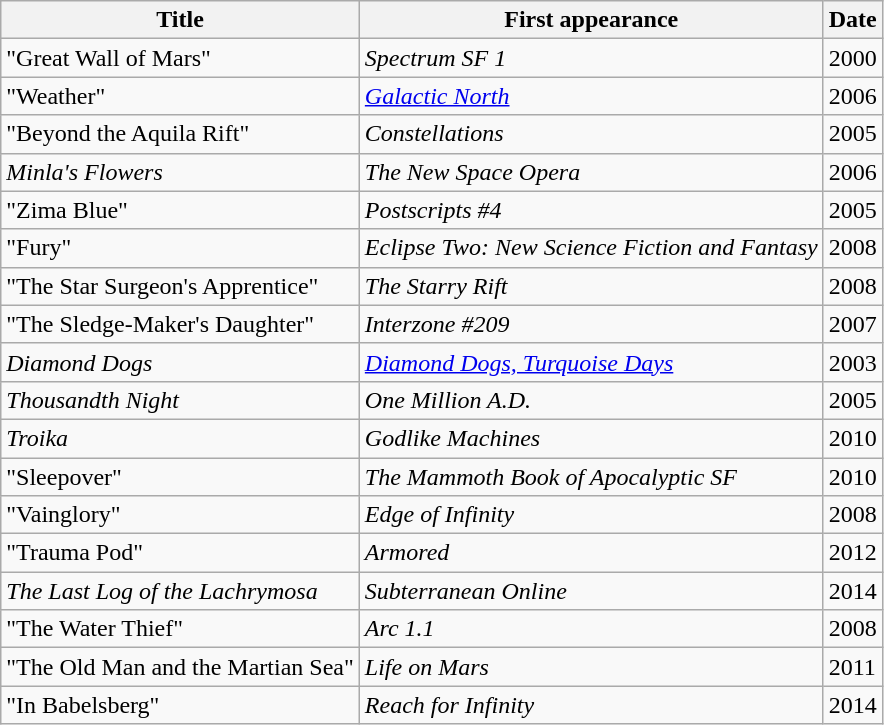<table class="wikitable sortable">
<tr>
<th>Title</th>
<th>First appearance</th>
<th>Date</th>
</tr>
<tr>
<td>"Great Wall of Mars"</td>
<td><em>Spectrum SF 1</em></td>
<td>2000</td>
</tr>
<tr>
<td>"Weather"</td>
<td><em><a href='#'>Galactic North</a></em></td>
<td>2006</td>
</tr>
<tr>
<td>"Beyond the Aquila Rift"</td>
<td><em>Constellations</em></td>
<td>2005</td>
</tr>
<tr>
<td><em>Minla's Flowers</em></td>
<td><em>The New Space Opera</em></td>
<td>2006</td>
</tr>
<tr>
<td>"Zima Blue"</td>
<td><em>Postscripts #4</em></td>
<td>2005</td>
</tr>
<tr>
<td>"Fury"</td>
<td><em>Eclipse Two: New Science Fiction and Fantasy</em></td>
<td>2008</td>
</tr>
<tr>
<td>"The Star Surgeon's Apprentice"</td>
<td><em>The Starry Rift</em></td>
<td>2008</td>
</tr>
<tr>
<td>"The Sledge-Maker's Daughter"</td>
<td><em>Interzone #209</em></td>
<td>2007</td>
</tr>
<tr>
<td><em>Diamond Dogs</em></td>
<td><em><a href='#'>Diamond Dogs, Turquoise Days</a></em></td>
<td>2003</td>
</tr>
<tr>
<td><em>Thousandth Night</em></td>
<td><em>One Million A.D.</em></td>
<td>2005</td>
</tr>
<tr>
<td><em>Troika</em></td>
<td><em>Godlike Machines</em></td>
<td>2010</td>
</tr>
<tr>
<td>"Sleepover"</td>
<td><em>The Mammoth Book of Apocalyptic SF</em></td>
<td>2010</td>
</tr>
<tr>
<td>"Vainglory"</td>
<td><em>Edge of Infinity</em></td>
<td>2008</td>
</tr>
<tr>
<td>"Trauma Pod"</td>
<td><em>Armored</em></td>
<td>2012</td>
</tr>
<tr>
<td><em>The Last Log of the Lachrymosa</em></td>
<td><em>Subterranean Online</em></td>
<td>2014</td>
</tr>
<tr>
<td>"The Water Thief"</td>
<td><em>Arc 1.1</em></td>
<td>2008</td>
</tr>
<tr>
<td>"The Old Man and the Martian Sea"</td>
<td><em>Life on Mars</em></td>
<td>2011</td>
</tr>
<tr>
<td>"In Babelsberg"</td>
<td><em>Reach for Infinity</em></td>
<td>2014</td>
</tr>
</table>
